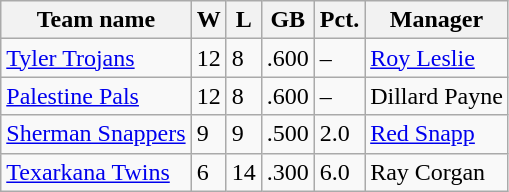<table class="wikitable">
<tr>
<th>Team name</th>
<th>W</th>
<th>L</th>
<th>GB</th>
<th>Pct.</th>
<th>Manager</th>
</tr>
<tr>
<td><a href='#'>Tyler Trojans</a></td>
<td>12</td>
<td>8</td>
<td>.600</td>
<td>–</td>
<td><a href='#'>Roy Leslie</a></td>
</tr>
<tr>
<td><a href='#'>Palestine Pals</a></td>
<td>12</td>
<td>8</td>
<td>.600</td>
<td>–</td>
<td>Dillard Payne</td>
</tr>
<tr>
<td><a href='#'>Sherman Snappers</a></td>
<td>9</td>
<td>9</td>
<td>.500</td>
<td>2.0</td>
<td><a href='#'>Red Snapp</a></td>
</tr>
<tr>
<td><a href='#'>Texarkana Twins</a></td>
<td>6</td>
<td>14</td>
<td>.300</td>
<td>6.0</td>
<td>Ray Corgan</td>
</tr>
</table>
